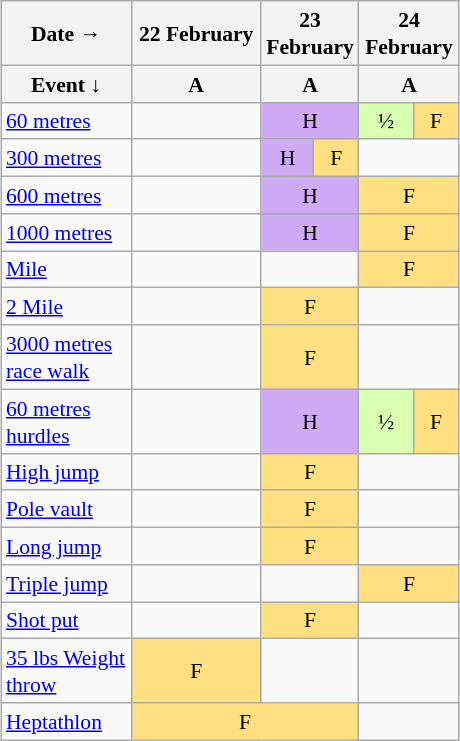<table class="wikitable" style="margin:0.5em auto; font-size:90%; line-height:1.25em;">
<tr align="center">
<th width="80px" colspan=1>Date   →</th>
<th width="40px" colspan=1>22 February</th>
<th width="40px" colspan=2>23 February</th>
<th width="40px" colspan=2>24 February</th>
</tr>
<tr>
<th>Event ↓</th>
<th width="80px">A</th>
<th width="40px" colspan=2>A</th>
<th width="60px" colspan=2>A</th>
</tr>
<tr align="center">
<td align="left"><a href='#'>60 metres</a></td>
<td></td>
<td bgcolor="#D0A9F5" colspan=2>H</td>
<td bgcolor="#D9FFB2" colspan=1>½</td>
<td bgcolor="#FFDF80" colspan=1>F</td>
</tr>
<tr align="center">
<td align="left"><a href='#'>300 metres</a></td>
<td></td>
<td bgcolor="#D0A9F5" colspan=1>H</td>
<td bgcolor="#FFDF80" colspan=1>F</td>
<td colspan=2></td>
</tr>
<tr align="center">
<td align="left"><a href='#'>600 metres</a></td>
<td></td>
<td bgcolor="#D0A9F5" colspan=2>H</td>
<td bgcolor="#FFDF80" colspan=2>F</td>
</tr>
<tr align="center">
<td align="left"><a href='#'>1000 metres</a></td>
<td></td>
<td bgcolor="#D0A9F5" colspan=2>H</td>
<td bgcolor="#FFDF80" colspan=2>F</td>
</tr>
<tr align="center">
<td align="left"><a href='#'>Mile</a></td>
<td></td>
<td colspan=2></td>
<td bgcolor="#FFDF80" colspan=2>F</td>
</tr>
<tr align="center">
<td align="left"><a href='#'>2 Mile</a></td>
<td></td>
<td bgcolor="#FFDF80" colspan=2>F</td>
<td colspan=2></td>
</tr>
<tr align="center">
<td align="left"><a href='#'>3000 metres race walk</a></td>
<td></td>
<td bgcolor="#FFDF80" colspan=2>F</td>
<td colspan=2></td>
</tr>
<tr align="center">
<td align="left"><a href='#'>60 metres hurdles</a></td>
<td></td>
<td bgcolor="#D0A9F5" colspan=2>H</td>
<td bgcolor="#D9FFB2" colspan=1>½</td>
<td bgcolor="#FFDF80" colspan=1>F</td>
</tr>
<tr align="center">
<td align="left"><a href='#'>High jump</a></td>
<td></td>
<td bgcolor="#FFDF80" colspan=2>F</td>
<td colspan=2></td>
</tr>
<tr align="center">
<td align="left"><a href='#'>Pole vault</a></td>
<td></td>
<td bgcolor="#FFDF80" colspan=2>F</td>
<td colspan=2></td>
</tr>
<tr align="center">
<td align="left"><a href='#'>Long jump</a></td>
<td></td>
<td bgcolor="#FFDF80" colspan=2>F</td>
<td colspan=2></td>
</tr>
<tr align="center">
<td align="left"><a href='#'>Triple jump</a></td>
<td></td>
<td colspan=2></td>
<td bgcolor="#FFDF80" colspan=2>F</td>
</tr>
<tr align="center">
<td align="left"><a href='#'>Shot put</a></td>
<td></td>
<td bgcolor="#FFDF80" colspan=2>F</td>
<td colspan=2></td>
</tr>
<tr align="center">
<td align="left"><a href='#'>35 lbs Weight throw</a></td>
<td bgcolor="#FFDF80" colspan=1>F</td>
<td colspan=2></td>
<td colspan=2></td>
</tr>
<tr align="center">
<td align="left"><a href='#'>Heptathlon</a></td>
<td bgcolor="#FFDF80" colspan=3>F</td>
<td colspan=3></td>
</tr>
</table>
